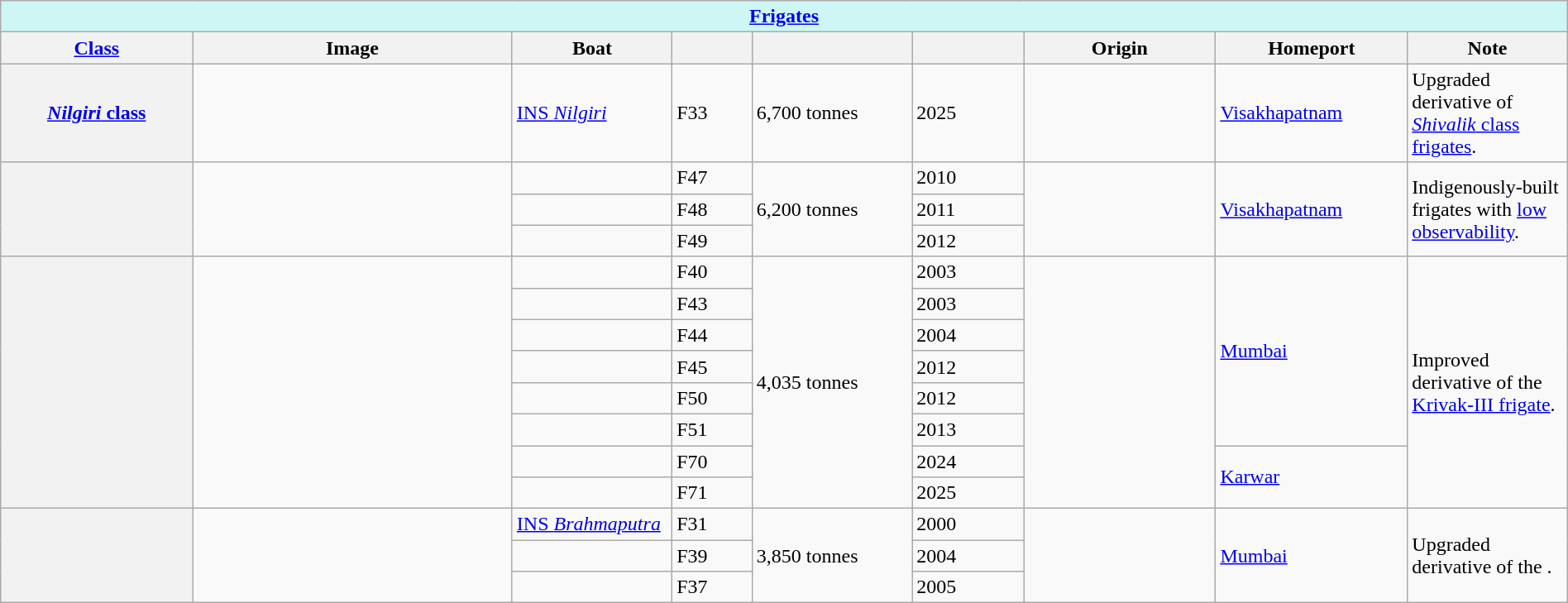<table class="wikitable" style="margin:auto; width:100%;">
<tr>
<th colspan="9" style="align: center; background: #CEF6F5;"><a href='#'>Frigates</a></th>
</tr>
<tr>
<th style="text-align:center; width:12%;"><a href='#'>Class</a></th>
<th style="text-align:center; width:20%;">Image</th>
<th style="text-align:center; width:10%;">Boat</th>
<th style="text-align:center; width:5%;"></th>
<th style="text-align:center; width:10%;"></th>
<th style="text-align:center; width:7%;"></th>
<th style="text-align:center; width:12%;">Origin</th>
<th style="text-align:center; width:12%;">Homeport</th>
<th style="text-align:center; width:10%;">Note</th>
</tr>
<tr>
<th><a href='#'><em>Nilgiri</em> class</a></th>
<td></td>
<td><a href='#'>INS <em>Nilgiri</em></a></td>
<td>F33</td>
<td>6,700 tonnes</td>
<td>2025</td>
<td></td>
<td><a href='#'>Visakhapatnam</a></td>
<td>Upgraded derivative of <a href='#'><em>Shivalik</em> class frigates</a>.</td>
</tr>
<tr>
<th rowspan="3"></th>
<td rowspan="3"></td>
<td></td>
<td>F47</td>
<td rowspan="3">6,200 tonnes</td>
<td>2010</td>
<td rowspan="3"></td>
<td rowspan="3"><a href='#'>Visakhapatnam</a></td>
<td rowspan="3">Indigenously-built frigates with <a href='#'>low observability</a>.</td>
</tr>
<tr>
<td></td>
<td>F48</td>
<td>2011</td>
</tr>
<tr>
<td></td>
<td>F49</td>
<td>2012</td>
</tr>
<tr>
<th rowspan="8"></th>
<td rowspan="8"></td>
<td></td>
<td>F40</td>
<td rowspan="8">4,035 tonnes</td>
<td>2003</td>
<td rowspan="8"><br></td>
<td rowspan="6"><a href='#'>Mumbai</a></td>
<td rowspan="8">Improved derivative of the <a href='#'>Krivak-III frigate</a>.</td>
</tr>
<tr>
<td></td>
<td>F43</td>
<td>2003</td>
</tr>
<tr>
<td></td>
<td>F44</td>
<td>2004</td>
</tr>
<tr>
<td></td>
<td>F45</td>
<td>2012</td>
</tr>
<tr>
<td></td>
<td>F50</td>
<td>2012</td>
</tr>
<tr>
<td></td>
<td>F51</td>
<td>2013</td>
</tr>
<tr>
<td></td>
<td>F70</td>
<td>2024</td>
<td rowspan="2"><a href='#'>Karwar</a></td>
</tr>
<tr>
<td></td>
<td>F71</td>
<td>2025</td>
</tr>
<tr>
<th rowspan="3"></th>
<td rowspan="3"></td>
<td><a href='#'>INS <em>Brahmaputra</em></a></td>
<td>F31</td>
<td rowspan="3">3,850 tonnes</td>
<td>2000</td>
<td rowspan="3"></td>
<td rowspan="3"><a href='#'>Mumbai</a></td>
<td rowspan="3">Upgraded derivative of the .</td>
</tr>
<tr>
<td></td>
<td>F39</td>
<td>2004</td>
</tr>
<tr>
<td></td>
<td>F37</td>
<td>2005</td>
</tr>
</table>
